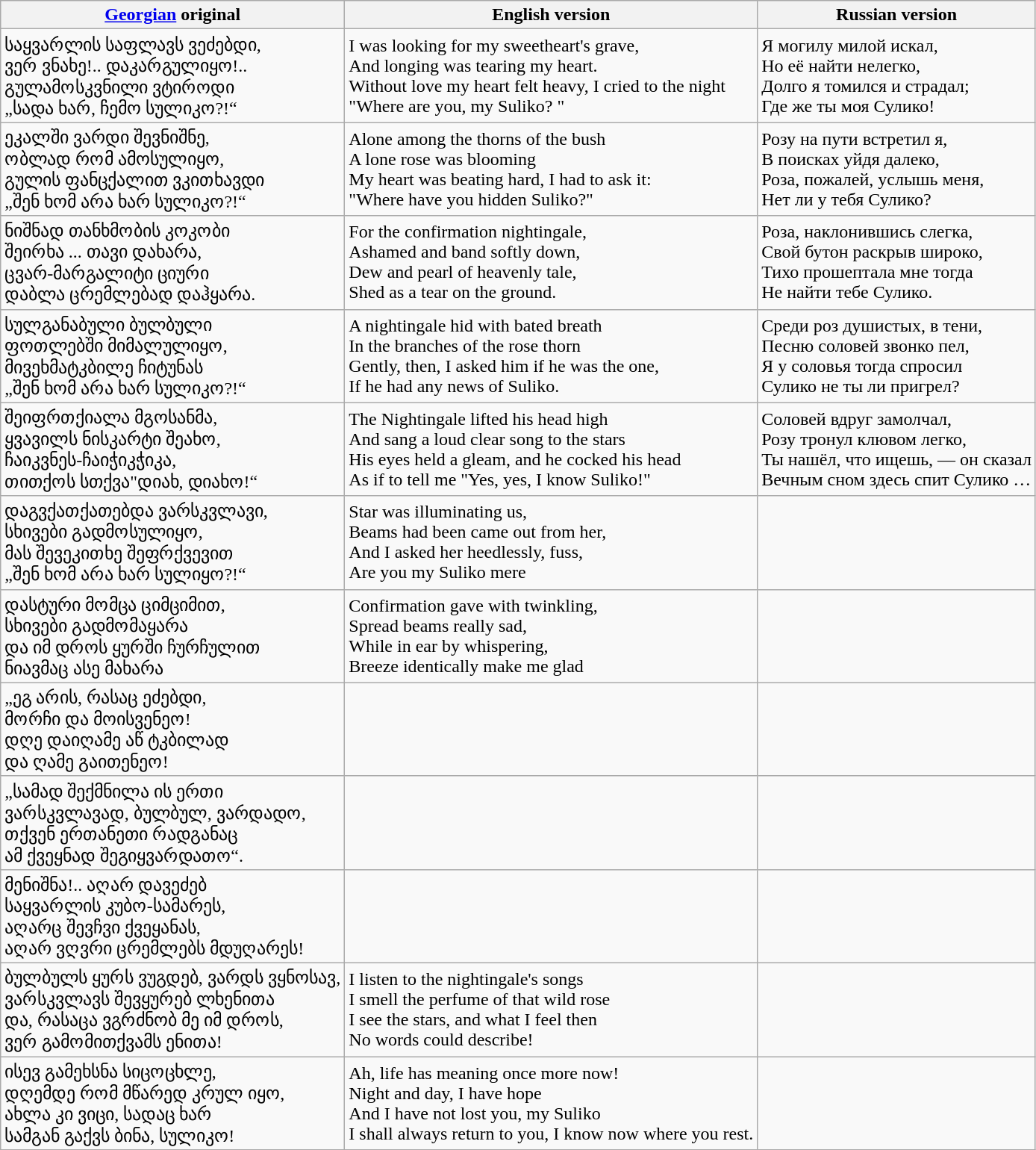<table class="wikitable">
<tr>
<th><a href='#'>Georgian</a> original</th>
<th>English version</th>
<th>Russian version</th>
</tr>
<tr ---->
<td>საყვარლის საფლავს ვეძებდი,<br>ვერ ვნახე!.. დაკარგულიყო!..<br>გულამოსკვნილი ვტიროდი<br>„სადა ხარ, ჩემო სულიკო?!“</td>
<td>I was looking for my sweetheart's grave,<br>And longing was tearing my heart.<br>Without love my heart felt heavy, I cried to the night<br>"Where are you, my Suliko? "</td>
<td>Я могилу милой искал,<br>Но её найти нелегко,<br>Долго я томился и страдал;<br>Где же ты моя Сулико!</td>
</tr>
<tr ---->
<td>ეკალში ვარდი შევნიშნე,<br>ობლად რომ ამოსულიყო,<br>გულის ფანცქალით ვკითხავდი<br>„შენ ხომ არა ხარ სულიკო?!“</td>
<td>Alone among the thorns of the bush<br> A lone rose was blooming<br>My heart was beating hard, I had to ask it:<br>"Where have you hidden Suliko?"</td>
<td>Розу на пути встретил я, <br>В поисках уйдя далеко, <br>Роза, пожалей, услышь меня, <br>Нет ли у тебя Сулико?</td>
</tr>
<tr ---->
<td>ნიშნად თანხმობის კოკობი<br>შეირხა ... თავი დახარა,<br>ცვარ-მარგალიტი ციური<br>დაბლა ცრემლებად დაჰყარა.</td>
<td>For the confirmation nightingale, <br>Ashamed and band softly down,<br>Dew and pearl of heavenly tale,<br>Shed as a tear on the ground.</td>
<td>Роза, наклонившись слегка,<br>Свой бутон раскрыв широко,<br>Тихо прошептала мне тогда<br>Не найти тебе Сулико.</td>
</tr>
<tr ---->
<td>სულგანაბული ბულბული<br>ფოთლებში მიმალულიყო,<br>მივეხმატკბილე ჩიტუნას<br>„შენ ხომ არა ხარ სულიკო?!“</td>
<td>A nightingale hid with bated breath <br>In the branches of the rose thorn<br> Gently, then, I asked him if he was the one, <br> If he had any news of Suliko.</td>
<td>Среди роз душистых, в тени,<br>Песню соловей звонко пел, <br>Я у соловья тогда спросил<br>Сулико не ты ли пригрел?</td>
</tr>
<tr ---->
<td>შეიფრთქიალა მგოსანმა,<br>ყვავილს ნისკარტი შეახო,<br>ჩაიკვნეს-ჩაიჭიკჭიკა,<br>თითქოს სთქვა"დიახ, დიახო!“</td>
<td>The Nightingale lifted his head high<br> And sang a loud clear song to the stars<br> His eyes held a gleam, and he cocked his head <br> As if to tell me "Yes, yes, I know Suliko!"</td>
<td>Соловей вдруг замолчал,<br>Розу тронул клювом легко, <br>Ты нашёл, что ищешь, — он сказал<br>Вечным сном здесь спит Сулико …</td>
</tr>
<tr ---->
<td>დაგვქათქათებდა ვარსკვლავი,<br>სხივები გადმოსულიყო,<br>მას შევეკითხე შეფრქვევით<br>„შენ ხომ არა ხარ სულიყო?!“</td>
<td>Star was illuminating us, <br> Beams had been came out from her,<br>And I asked her heedlessly, fuss,<br> Are you my Suliko mere</td>
<td></td>
</tr>
<tr ---->
<td>დასტური მომცა ციმციმით,<br>სხივები გადმომაყარა<br>და იმ დროს ყურში ჩურჩულით<br>ნიავმაც ასე მახარა</td>
<td>Confirmation gave with twinkling,<br> Spread beams really sad,<br> While in ear by whispering,<br>Breeze identically make me glad</td>
<td></td>
</tr>
<tr ---->
<td>„ეგ არის, რასაც ეძებდი,<br>მორჩი და მოისვენეო!<br>დღე დაიღამე აწ ტკბილად<br>და ღამე გაითენეო!</td>
<td></td>
<td></td>
</tr>
<tr ---->
<td>„სამად შექმნილა ის ერთი<br>ვარსკვლავად, ბულბულ, ვარდადო,<br>თქვენ ერთანეთი რადგანაც<br>ამ ქვეყნად შეგიყვარდათო“.</td>
<td></td>
<td></td>
</tr>
<tr ---->
<td>მენიშნა!.. აღარ დავეძებ<br>საყვარლის კუბო-სამარეს,<br>აღარც შევჩვი ქვეყანას,<br>აღარ ვღვრი ცრემლებს მდუღარეს!</td>
<td></td>
<td></td>
</tr>
<tr ---->
<td>ბულბულს ყურს ვუგდებ, ვარდს ვყნოსავ,<br>ვარსკვლავს შევყურებ ლხენითა<br>და, რასაცა ვგრძნობ მე იმ დროს,<br>ვერ გამომითქვამს ენითა!</td>
<td>I listen to the nightingale's songs<br> I smell the perfume of that wild rose <br>I see the stars, and what I feel then <br> No words could describe!</td>
<td></td>
</tr>
<tr ---->
<td>ისევ გამეხსნა სიცოცხლე,<br>დღემდე რომ მწარედ კრულ იყო,<br>ახლა კი ვიცი, სადაც ხარ<br>სამგან გაქვს ბინა, სულიკო!</td>
<td>Ah, life has meaning once more now!<br> Night and day,  I have hope <br> And I have not lost you, my Suliko <br>I shall always return to you, I know now where you rest.</td>
<td></td>
</tr>
</table>
